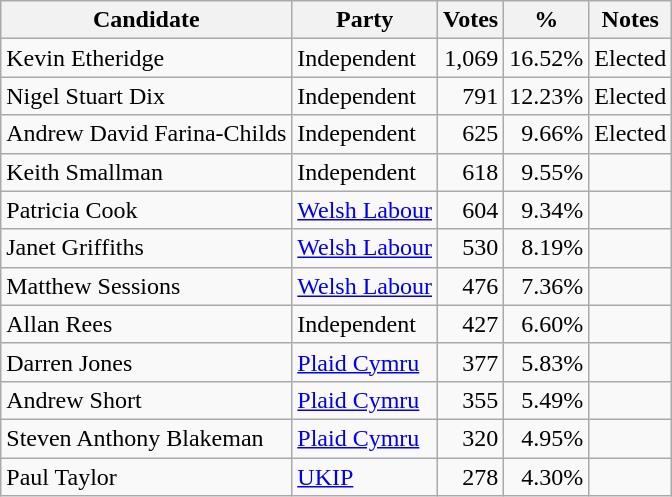<table class=wikitable style=text-align:right>
<tr>
<th>Candidate</th>
<th>Party</th>
<th>Votes</th>
<th>%</th>
<th>Notes</th>
</tr>
<tr>
<td align=left>Kevin Etheridge</td>
<td align=left>Independent</td>
<td>1,069</td>
<td>16.52%</td>
<td align=left>Elected</td>
</tr>
<tr>
<td align=left>Nigel Stuart Dix</td>
<td align=left>Independent</td>
<td>791</td>
<td>12.23%</td>
<td align=left>Elected</td>
</tr>
<tr>
<td align=left>Andrew David Farina-Childs</td>
<td align=left>Independent</td>
<td>625</td>
<td>9.66%</td>
<td align=left>Elected</td>
</tr>
<tr>
<td align=left>Keith Smallman</td>
<td align=left>Independent</td>
<td>618</td>
<td>9.55%</td>
<td></td>
</tr>
<tr>
<td align=left>Patricia Cook</td>
<td align=left><a href='#'>Welsh Labour</a></td>
<td>604</td>
<td>9.34%</td>
<td></td>
</tr>
<tr>
<td align=left>Janet Griffiths</td>
<td align=left><a href='#'>Welsh Labour</a></td>
<td>530</td>
<td>8.19%</td>
<td></td>
</tr>
<tr>
<td align=left>Matthew Sessions</td>
<td align=left><a href='#'>Welsh Labour</a></td>
<td>476</td>
<td>7.36%</td>
<td></td>
</tr>
<tr>
<td align=left>Allan Rees</td>
<td align=left>Independent</td>
<td>427</td>
<td>6.60%</td>
<td></td>
</tr>
<tr>
<td align=left>Darren Jones</td>
<td align=left><a href='#'>Plaid Cymru</a></td>
<td>377</td>
<td>5.83%</td>
<td></td>
</tr>
<tr>
<td align=left>Andrew Short</td>
<td align=left><a href='#'>Plaid Cymru</a></td>
<td>355</td>
<td>5.49%</td>
<td></td>
</tr>
<tr>
<td align=left>Steven Anthony Blakeman</td>
<td align=left><a href='#'>Plaid Cymru</a></td>
<td>320</td>
<td>4.95%</td>
<td></td>
</tr>
<tr>
<td align=left>Paul Taylor</td>
<td align=left><a href='#'>UKIP</a></td>
<td>278</td>
<td>4.30%</td>
<td></td>
</tr>
</table>
